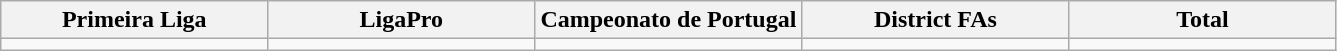<table class="wikitable">
<tr>
<th width="20%">Primeira Liga</th>
<th width="20%">LigaPro</th>
<th width="20%">Campeonato de Portugal</th>
<th width="20%">District FAs</th>
<th width="20%">Total</th>
</tr>
<tr>
<td></td>
<td></td>
<td></td>
<td></td>
<td></td>
</tr>
</table>
